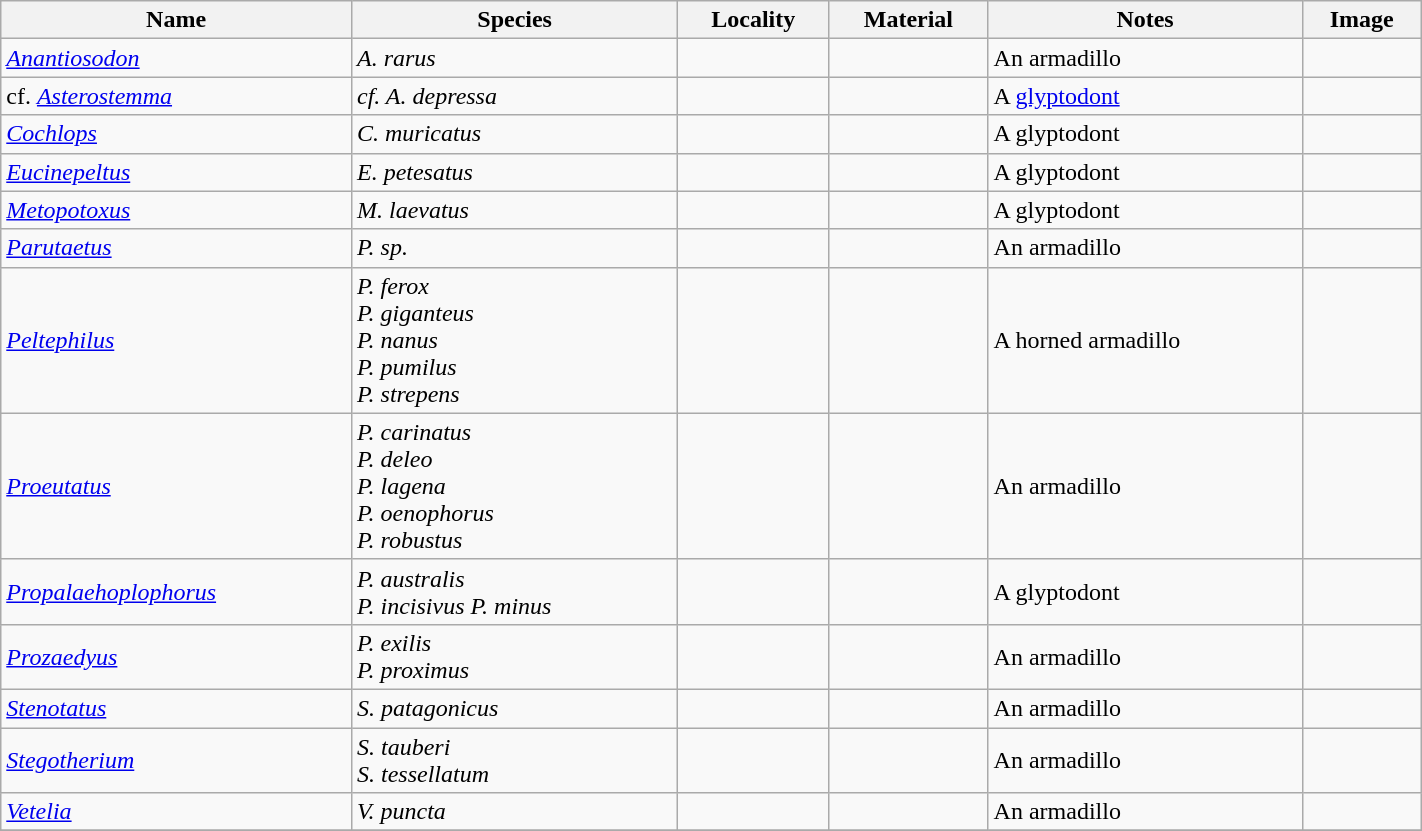<table class="wikitable" align="center" width="75%">
<tr>
<th>Name</th>
<th>Species</th>
<th>Locality</th>
<th>Material</th>
<th>Notes</th>
<th>Image</th>
</tr>
<tr>
<td><em><a href='#'>Anantiosodon</a></em></td>
<td><em>A. rarus</em></td>
<td></td>
<td></td>
<td>An armadillo</td>
<td></td>
</tr>
<tr>
<td>cf. <a href='#'><em>Asterostemma</em></a></td>
<td><em>cf. A. depressa</em></td>
<td></td>
<td></td>
<td>A <a href='#'>glyptodont</a></td>
<td></td>
</tr>
<tr>
<td><em><a href='#'>Cochlops</a></em></td>
<td><em>C. muricatus</em></td>
<td></td>
<td></td>
<td>A glyptodont</td>
<td></td>
</tr>
<tr>
<td><em><a href='#'>Eucinepeltus</a></em></td>
<td><em>E. petesatus</em></td>
<td></td>
<td></td>
<td>A glyptodont</td>
<td></td>
</tr>
<tr>
<td><em><a href='#'>Metopotoxus</a></em></td>
<td><em>M. laevatus</em></td>
<td></td>
<td></td>
<td>A glyptodont</td>
<td></td>
</tr>
<tr>
<td><em><a href='#'>Parutaetus</a></em></td>
<td><em>P. sp.</em></td>
<td></td>
<td></td>
<td>An armadillo</td>
<td></td>
</tr>
<tr>
<td><em><a href='#'>Peltephilus</a></em></td>
<td><em>P. ferox</em><br><em>P. giganteus</em><br><em>P. nanus</em><br><em>P. pumilus</em><br><em>P. strepens</em></td>
<td></td>
<td></td>
<td>A horned armadillo</td>
<td></td>
</tr>
<tr>
<td><em><a href='#'>Proeutatus</a></em></td>
<td><em>P. carinatus</em><br><em>P. deleo</em><br><em>P. lagena</em><br><em>P. oenophorus</em><br><em>P. robustus</em></td>
<td></td>
<td></td>
<td>An armadillo</td>
<td></td>
</tr>
<tr>
<td><em><a href='#'>Propalaehoplophorus</a></em></td>
<td><em>P. australis</em><br><em>P. incisivus</em> 
<em>P. minus</em></td>
<td></td>
<td></td>
<td>A glyptodont</td>
<td></td>
</tr>
<tr>
<td><em><a href='#'>Prozaedyus</a></em> </td>
<td><em>P. exilis</em><br><em>P. proximus</em></td>
<td></td>
<td></td>
<td>An armadillo</td>
<td></td>
</tr>
<tr>
<td><em><a href='#'>Stenotatus</a></em></td>
<td><em>S. patagonicus</em></td>
<td></td>
<td></td>
<td>An armadillo</td>
<td></td>
</tr>
<tr>
<td><em><a href='#'>Stegotherium</a></em></td>
<td><em>S. tauberi</em><br><em>S. tessellatum</em></td>
<td></td>
<td></td>
<td>An armadillo</td>
<td></td>
</tr>
<tr>
<td><em><a href='#'>Vetelia</a></em></td>
<td><em>V. puncta</em></td>
<td></td>
<td></td>
<td>An armadillo</td>
<td></td>
</tr>
<tr>
</tr>
</table>
